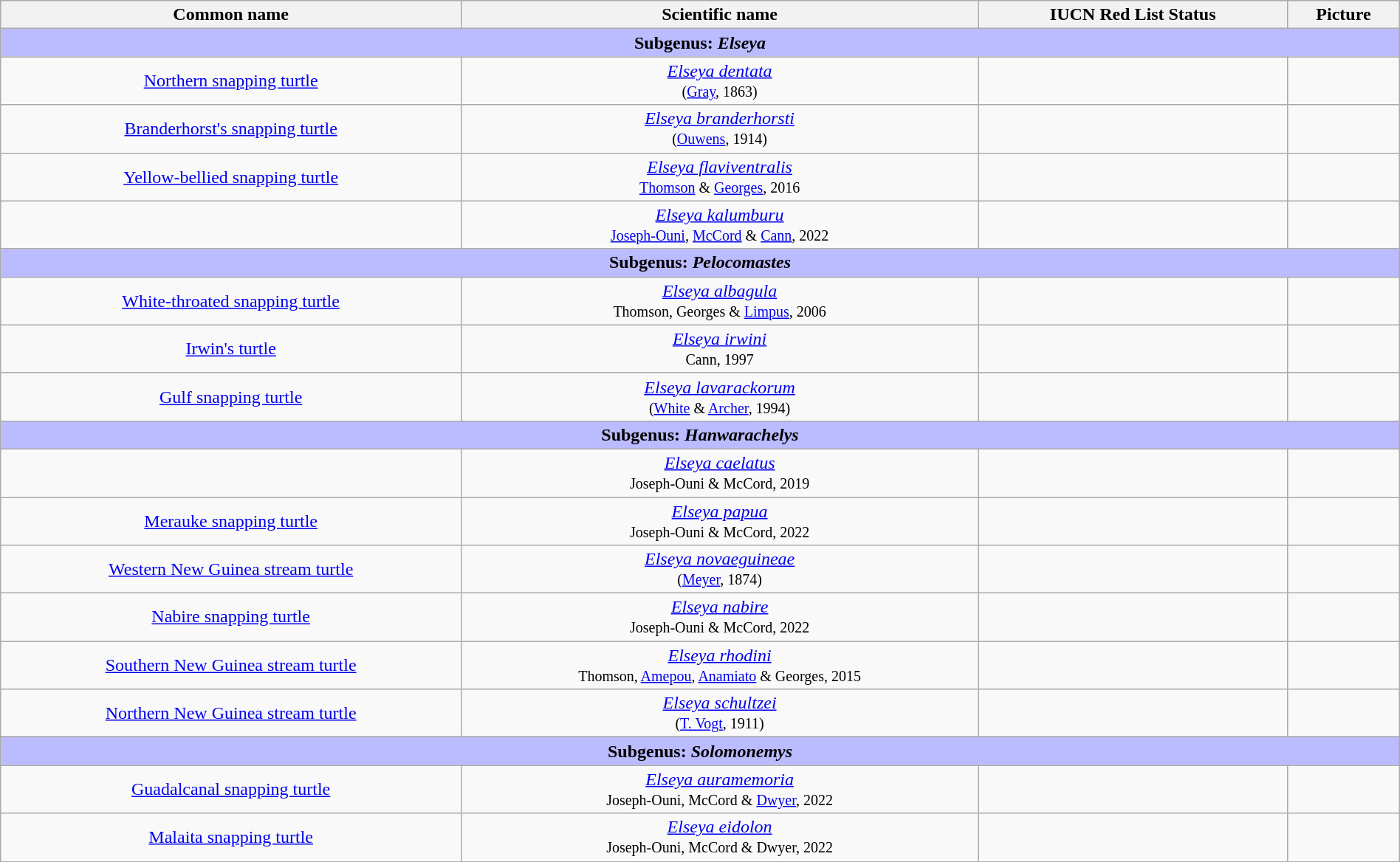<table class="wikitable sortable" style="width:100%;text-align:center">
<tr>
<th scope="col">Common name</th>
<th scope="col">Scientific name</th>
<th scope="col">IUCN Red List Status</th>
<th scope="col" class="unsortable">Picture</th>
</tr>
<tr>
<td colspan="100%" align="center" bgcolor="#BBBBFF"><strong>Subgenus:</strong> <strong><em>Elseya </em></strong> <small></small></td>
</tr>
<tr>
<td><a href='#'>Northern snapping turtle</a></td>
<td><em><a href='#'>Elseya dentata</a></em> <br> <small>(<a href='#'>Gray</a>, 1863)</small></td>
<td></td>
<td></td>
</tr>
<tr>
<td><a href='#'>Branderhorst's snapping turtle</a></td>
<td><em><a href='#'>Elseya branderhorsti</a></em> <br> <small>(<a href='#'>Ouwens</a>, 1914)</small></td>
<td></td>
<td></td>
</tr>
<tr>
<td><a href='#'>Yellow-bellied snapping turtle</a></td>
<td><em><a href='#'>Elseya flaviventralis</a></em> <br> <small><a href='#'>Thomson</a> & <a href='#'>Georges</a>, 2016</small></td>
<td></td>
</tr>
<tr>
<td></td>
<td><em><a href='#'>Elseya kalumburu</a></em> <br> <small><a href='#'>Joseph-Ouni</a>, <a href='#'>McCord</a> & <a href='#'>Cann</a>, 2022</small></td>
<td></td>
<td></td>
</tr>
<tr>
<td colspan="100%" align="center" bgcolor="#BBBBFF"><strong>Subgenus:</strong> <strong><em>Pelocomastes</em></strong> <small></small></td>
</tr>
<tr>
<td><a href='#'>White-throated snapping turtle</a></td>
<td><em><a href='#'>Elseya albagula</a></em> <br> <small>Thomson, Georges & <a href='#'>Limpus</a>, 2006</small></td>
<td></td>
<td></td>
</tr>
<tr>
<td><a href='#'>Irwin's turtle</a></td>
<td><em><a href='#'>Elseya irwini</a></em> <br> <small>Cann, 1997</small></td>
<td></td>
<td></td>
</tr>
<tr>
<td><a href='#'>Gulf snapping turtle</a></td>
<td><em><a href='#'>Elseya lavarackorum</a></em> <br> <small>(<a href='#'>White</a> & <a href='#'>Archer</a>, 1994)</small></td>
<td></td>
<td></td>
</tr>
<tr>
<td colspan="100%" align="center" bgcolor="#BBBBFF"><strong>Subgenus:</strong> <strong><em>Hanwarachelys</em></strong> <small></small></td>
</tr>
<tr>
<td></td>
<td><em><a href='#'>Elseya caelatus</a></em> <br> <small>Joseph-Ouni & McCord, 2019</small></td>
<td></td>
<td></td>
</tr>
<tr>
<td><a href='#'>Merauke snapping turtle</a></td>
<td><em><a href='#'>Elseya papua</a></em> <br> <small>Joseph-Ouni & McCord, 2022</small></td>
<td></td>
<td></td>
</tr>
<tr>
<td><a href='#'>Western New Guinea stream turtle</a></td>
<td><em><a href='#'>Elseya novaeguineae</a></em> <br> <small>(<a href='#'>Meyer</a>, 1874)</small></td>
<td></td>
<td></td>
</tr>
<tr>
<td><a href='#'>Nabire snapping turtle</a></td>
<td><em><a href='#'>Elseya nabire</a></em> <br> <small>Joseph-Ouni & McCord, 2022</small></td>
<td></td>
<td></td>
</tr>
<tr>
<td><a href='#'>Southern New Guinea stream turtle</a></td>
<td><em><a href='#'>Elseya rhodini</a></em> <br> <small>Thomson, <a href='#'>Amepou</a>, <a href='#'>Anamiato</a> & Georges, 2015</small></td>
<td></td>
<td></td>
</tr>
<tr>
<td><a href='#'>Northern New Guinea stream turtle</a></td>
<td><em><a href='#'>Elseya schultzei</a></em> <br> <small>(<a href='#'>T. Vogt</a>, 1911)</small></td>
<td></td>
<td></td>
</tr>
<tr>
</tr>
<tr>
<td colspan="100%" align="center" bgcolor="#BBBBFF"><strong>Subgenus:</strong> <strong><em>Solomonemys</em></strong> <small></small></td>
</tr>
<tr>
<td><a href='#'>Guadalcanal snapping turtle</a></td>
<td><em><a href='#'>Elseya auramemoria</a></em> <br> <small>Joseph-Ouni, McCord & <a href='#'>Dwyer</a>, 2022</small></td>
<td></td>
<td></td>
</tr>
<tr>
<td><a href='#'>Malaita snapping turtle</a></td>
<td><em><a href='#'>Elseya eidolon</a></em><br> <small>Joseph-Ouni, McCord & Dwyer, 2022</small></td>
<td></td>
<td></td>
</tr>
<tr>
</tr>
</table>
